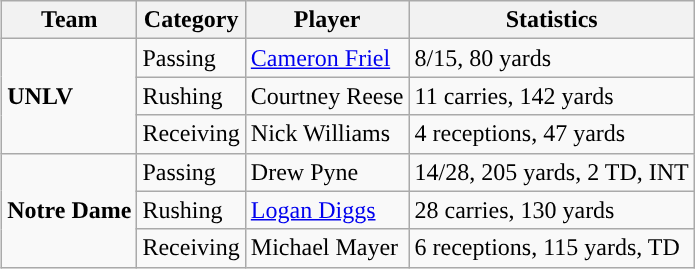<table class="wikitable" style="float: right;">
<tr>
<th>Team</th>
<th>Category</th>
<th>Player</th>
<th>Statistics</th>
</tr>
<tr>
<td rowspan=3><strong>UNLV</strong></td>
<td>Passing</td>
<td><a href='#'>Cameron Friel</a></td>
<td>8/15, 80 yards</td>
</tr>
<tr>
<td>Rushing</td>
<td>Courtney Reese</td>
<td>11 carries, 142 yards</td>
</tr>
<tr>
<td>Receiving</td>
<td>Nick Williams</td>
<td>4 receptions, 47 yards</td>
</tr>
<tr>
<td rowspan=3><strong>Notre Dame</strong></td>
<td>Passing</td>
<td>Drew Pyne</td>
<td>14/28, 205 yards, 2 TD, INT</td>
</tr>
<tr>
<td>Rushing</td>
<td><a href='#'>Logan Diggs</a></td>
<td>28 carries, 130 yards</td>
</tr>
<tr>
<td>Receiving</td>
<td>Michael Mayer</td>
<td>6 receptions, 115 yards, TD</td>
</tr>
</table>
